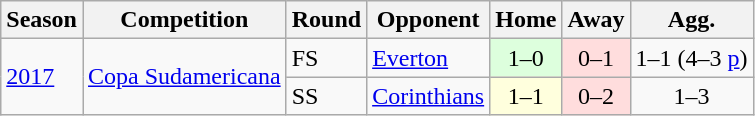<table class="wikitable">
<tr>
<th>Season</th>
<th>Competition</th>
<th>Round</th>
<th>Opponent</th>
<th>Home</th>
<th>Away</th>
<th>Agg.</th>
</tr>
<tr>
<td rowspan="2"><a href='#'>2017</a></td>
<td rowspan="2"><a href='#'>Copa Sudamericana</a></td>
<td>FS</td>
<td> <a href='#'>Everton</a></td>
<td bgcolor="#ddffdd" style="text-align:center;">1–0</td>
<td bgcolor="#ffdddd" style="text-align:center;">0–1</td>
<td style="text-align:center;">1–1 (4–3 <a href='#'>p</a>)</td>
</tr>
<tr>
<td>SS</td>
<td> <a href='#'>Corinthians</a></td>
<td bgcolor="#ffffdd" style="text-align:center;">1–1</td>
<td bgcolor="#ffdddd" style="text-align:center;">0–2</td>
<td style="text-align:center;">1–3</td>
</tr>
</table>
